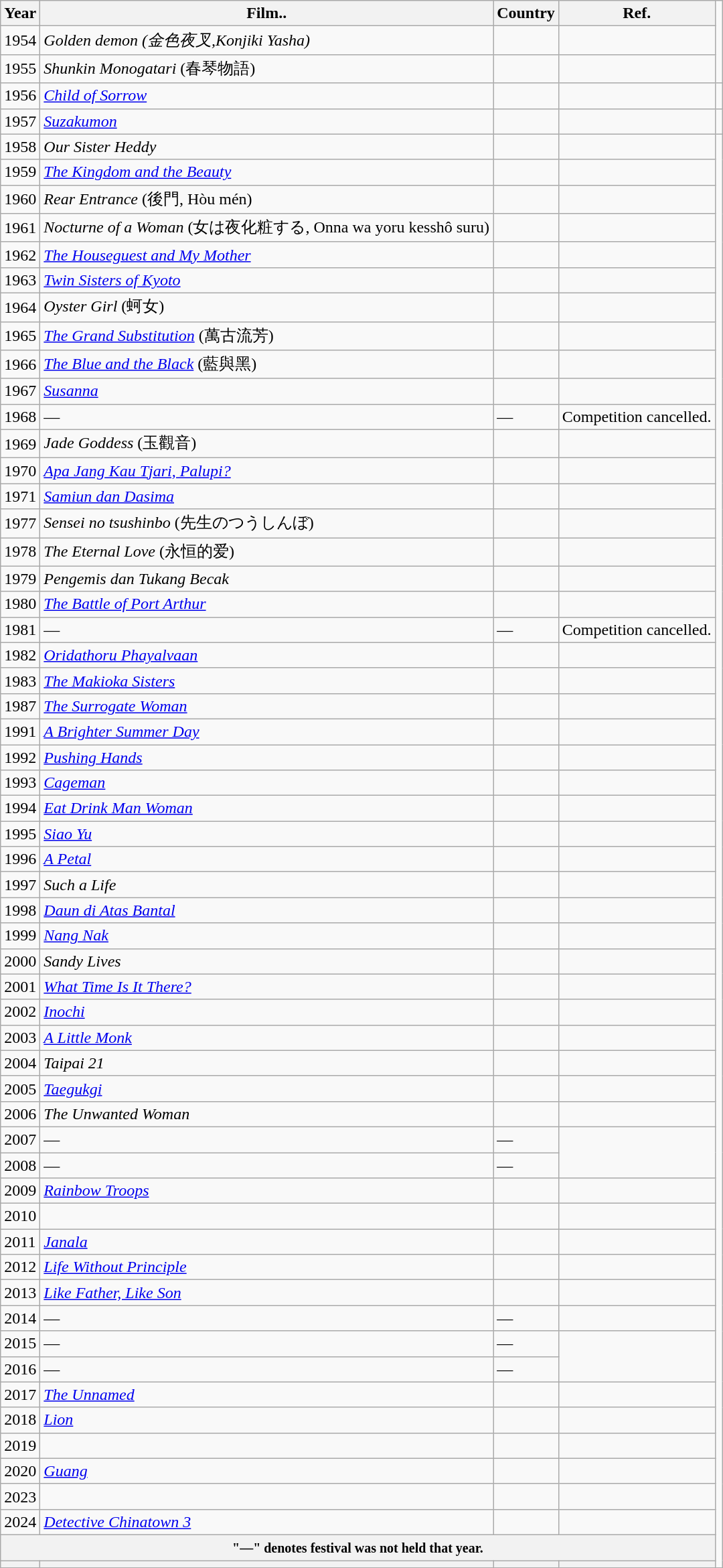<table class="wikitable sortable">
<tr>
<th>Year</th>
<th>Film..</th>
<th>Country</th>
<th class="unsortable">Ref.</th>
</tr>
<tr>
<td>1954</td>
<td><em>Golden demon (金色夜叉,Konjiki Yasha)</em></td>
<td></td>
<td></td>
</tr>
<tr>
<td>1955</td>
<td><em>Shunkin Monogatari</em> (春琴物語)</td>
<td></td>
<td></td>
</tr>
<tr>
<td>1956</td>
<td><em><a href='#'>Child of Sorrow</a></em></td>
<td></td>
<td></td>
<td></td>
</tr>
<tr>
<td>1957</td>
<td><em><a href='#'>Suzakumon</a></em></td>
<td></td>
<td></td>
<td></td>
</tr>
<tr>
<td>1958</td>
<td><em>Our Sister Heddy</em></td>
<td></td>
<td></td>
</tr>
<tr>
<td>1959</td>
<td><em><a href='#'>The Kingdom and the Beauty</a></em></td>
<td></td>
<td></td>
</tr>
<tr>
<td>1960</td>
<td><em>Rear Entrance</em> (後門, Hòu mén)</td>
<td></td>
<td></td>
</tr>
<tr>
<td>1961</td>
<td><em>Nocturne of a Woman</em> (女は夜化粧する, Onna wa yoru kesshô suru)</td>
<td></td>
<td></td>
</tr>
<tr>
<td>1962</td>
<td><em><a href='#'>The Houseguest and My Mother</a></em></td>
<td></td>
<td></td>
</tr>
<tr>
<td>1963</td>
<td><em><a href='#'>Twin Sisters of Kyoto</a></em></td>
<td></td>
<td></td>
</tr>
<tr>
<td>1964</td>
<td><em>Oyster Girl</em> (蚵女)</td>
<td></td>
<td></td>
</tr>
<tr>
<td>1965</td>
<td><em><a href='#'>The Grand Substitution</a></em> (萬古流芳)</td>
<td></td>
<td></td>
</tr>
<tr>
<td>1966</td>
<td><em><a href='#'>The Blue and the Black</a></em> (藍與黑)</td>
<td></td>
<td></td>
</tr>
<tr>
<td>1967</td>
<td><em><a href='#'>Susanna</a></em></td>
<td></td>
<td></td>
</tr>
<tr>
<td>1968</td>
<td>—</td>
<td>—</td>
<td>Competition cancelled.</td>
</tr>
<tr>
<td>1969</td>
<td><em>Jade Goddess</em> (玉觀音)</td>
<td></td>
<td></td>
</tr>
<tr>
<td>1970</td>
<td><em><a href='#'>Apa Jang Kau Tjari, Palupi?</a></em></td>
<td></td>
<td></td>
</tr>
<tr>
<td>1971</td>
<td><em><a href='#'>Samiun dan Dasima</a></em></td>
<td></td>
<td></td>
</tr>
<tr>
<td>1977</td>
<td><em>Sensei no tsushinbo</em> (先生のつうしんぼ)</td>
<td></td>
<td></td>
</tr>
<tr>
<td>1978</td>
<td><em>The Eternal Love</em> (永恒的爱)</td>
<td></td>
<td></td>
</tr>
<tr>
<td>1979</td>
<td><em>Pengemis dan Tukang Becak</em></td>
<td></td>
<td></td>
</tr>
<tr>
<td>1980</td>
<td><em><a href='#'>The Battle of Port Arthur</a></em></td>
<td></td>
<td></td>
</tr>
<tr>
<td>1981</td>
<td>—</td>
<td>—</td>
<td>Competition cancelled.</td>
</tr>
<tr>
<td>1982</td>
<td><em><a href='#'>Oridathoru Phayalvaan</a></em></td>
<td></td>
<td></td>
</tr>
<tr>
<td>1983</td>
<td><em><a href='#'>The Makioka Sisters</a></em></td>
<td></td>
<td></td>
</tr>
<tr>
<td>1987</td>
<td><em><a href='#'>The Surrogate Woman</a></em></td>
<td></td>
<td></td>
</tr>
<tr>
<td>1991</td>
<td><em><a href='#'>A Brighter Summer Day</a></em></td>
<td></td>
<td></td>
</tr>
<tr>
<td>1992</td>
<td><em><a href='#'>Pushing Hands</a></em></td>
<td></td>
<td></td>
</tr>
<tr>
<td>1993</td>
<td><em><a href='#'>Cageman</a></em></td>
<td></td>
<td></td>
</tr>
<tr>
<td>1994</td>
<td><em><a href='#'>Eat Drink Man Woman</a></em></td>
<td></td>
<td></td>
</tr>
<tr>
<td>1995</td>
<td><em><a href='#'>Siao Yu</a></em></td>
<td></td>
<td></td>
</tr>
<tr>
<td>1996</td>
<td><em><a href='#'>A Petal</a></em></td>
<td></td>
<td></td>
</tr>
<tr>
<td>1997</td>
<td><em>Such a Life</em></td>
<td></td>
<td></td>
</tr>
<tr>
<td>1998</td>
<td><em><a href='#'>Daun di Atas Bantal</a></em></td>
<td></td>
<td></td>
</tr>
<tr>
<td>1999</td>
<td><em><a href='#'>Nang Nak</a></em></td>
<td></td>
<td></td>
</tr>
<tr>
<td>2000</td>
<td><em>Sandy Lives</em></td>
<td></td>
<td></td>
</tr>
<tr>
<td>2001</td>
<td><em><a href='#'>What Time Is It There?</a></em></td>
<td></td>
<td></td>
</tr>
<tr>
<td>2002</td>
<td><em><a href='#'>Inochi</a></em></td>
<td></td>
<td></td>
</tr>
<tr>
<td>2003</td>
<td><em><a href='#'>A Little Monk</a></em></td>
<td></td>
<td></td>
</tr>
<tr>
<td>2004</td>
<td><em>Taipai 21</em></td>
<td></td>
<td></td>
</tr>
<tr>
<td>2005</td>
<td><em><a href='#'>Taegukgi</a></em></td>
<td></td>
<td></td>
</tr>
<tr>
<td>2006</td>
<td><em>The Unwanted Woman</em></td>
<td></td>
<td></td>
</tr>
<tr>
<td>2007</td>
<td>—</td>
<td>—</td>
<td rowspan="2"></td>
</tr>
<tr>
<td>2008</td>
<td>—</td>
<td>—</td>
</tr>
<tr>
<td>2009</td>
<td><em><a href='#'>Rainbow Troops</a></em></td>
<td></td>
<td></td>
</tr>
<tr>
<td>2010</td>
<td></td>
<td></td>
<td></td>
</tr>
<tr>
<td>2011</td>
<td><em><a href='#'>Janala</a></em></td>
<td></td>
<td></td>
</tr>
<tr>
<td>2012</td>
<td><em><a href='#'>Life Without Principle</a></em></td>
<td></td>
<td></td>
</tr>
<tr>
<td>2013</td>
<td><em><a href='#'>Like Father, Like Son</a></em></td>
<td></td>
<td></td>
</tr>
<tr>
<td>2014</td>
<td>—</td>
<td>—</td>
<td></td>
</tr>
<tr>
<td>2015</td>
<td>—</td>
<td>—</td>
<td rowspan="2"></td>
</tr>
<tr>
<td>2016</td>
<td>—</td>
<td>—</td>
</tr>
<tr>
<td>2017</td>
<td><em><a href='#'>The Unnamed</a></em></td>
<td></td>
<td></td>
</tr>
<tr>
<td>2018</td>
<td><em><a href='#'>Lion</a></em></td>
<td></td>
<td></td>
</tr>
<tr>
<td>2019</td>
<td></td>
<td></td>
<td></td>
</tr>
<tr>
<td>2020</td>
<td><em><a href='#'>Guang</a></em></td>
<td></td>
<td></td>
</tr>
<tr>
<td>2023</td>
<td></td>
<td></td>
<td></td>
</tr>
<tr>
<td>2024</td>
<td><em><a href='#'>Detective Chinatown 3</a></em></td>
<td></td>
<td></td>
</tr>
<tr>
<th colspan="4" align="center"><small>"—" denotes festival was not held that year.</small></th>
</tr>
<tr>
<th></th>
<th></th>
<th></th>
<th></th>
</tr>
</table>
